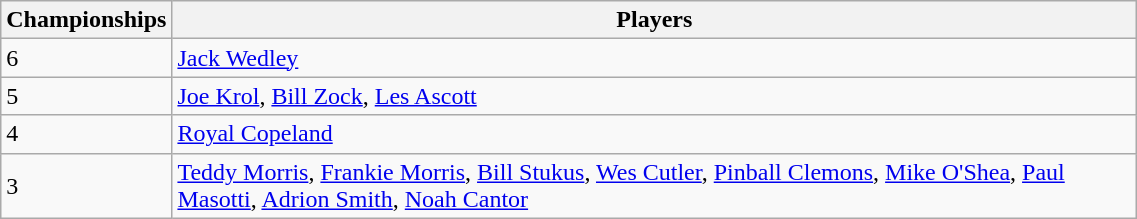<table class="wikitable" style="width:60%; text-align:centre; border-collapse:collapse;">
<tr>
<th>Championships</th>
<th>Players</th>
</tr>
<tr>
<td>6</td>
<td><a href='#'>Jack Wedley</a></td>
</tr>
<tr>
<td>5</td>
<td><a href='#'>Joe Krol</a>, <a href='#'>Bill Zock</a>, <a href='#'>Les Ascott</a></td>
</tr>
<tr>
<td>4</td>
<td><a href='#'>Royal Copeland</a></td>
</tr>
<tr>
<td>3</td>
<td><a href='#'>Teddy Morris</a>, <a href='#'>Frankie Morris</a>, <a href='#'>Bill Stukus</a>, <a href='#'>Wes Cutler</a>, <a href='#'>Pinball Clemons</a>, <a href='#'>Mike O'Shea</a>, <a href='#'>Paul Masotti</a>, <a href='#'>Adrion Smith</a>, <a href='#'>Noah Cantor</a></td>
</tr>
</table>
